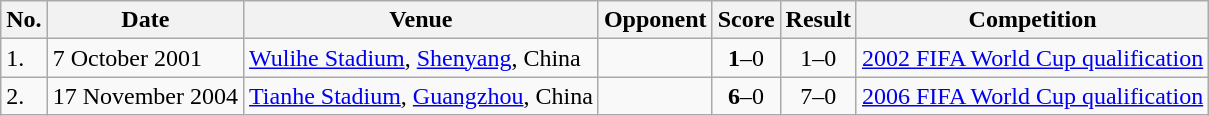<table class="wikitable">
<tr>
<th>No.</th>
<th>Date</th>
<th>Venue</th>
<th>Opponent</th>
<th>Score</th>
<th>Result</th>
<th>Competition</th>
</tr>
<tr>
<td>1.</td>
<td>7 October 2001</td>
<td><a href='#'>Wulihe Stadium</a>, <a href='#'>Shenyang</a>, China</td>
<td></td>
<td align=center><strong>1</strong>–0</td>
<td align=center>1–0</td>
<td><a href='#'>2002 FIFA World Cup qualification</a></td>
</tr>
<tr>
<td>2.</td>
<td>17 November 2004</td>
<td><a href='#'>Tianhe Stadium</a>, <a href='#'>Guangzhou</a>, China</td>
<td></td>
<td align=center><strong>6</strong>–0</td>
<td align=center>7–0</td>
<td><a href='#'>2006 FIFA World Cup qualification</a></td>
</tr>
</table>
